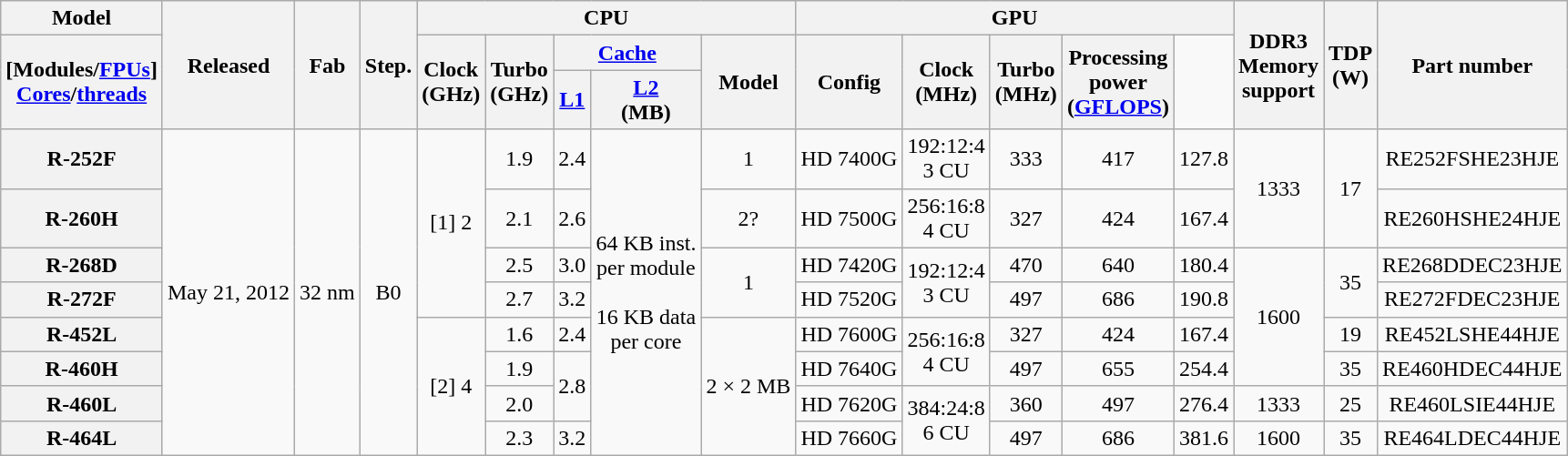<table class="wikitable sortable sort-under" style="text-align: center">
<tr>
<th>Model</th>
<th rowspan="3">Released</th>
<th rowspan="3">Fab</th>
<th rowspan="3">Step.</th>
<th colspan="5">CPU</th>
<th colspan="5">GPU</th>
<th rowspan="3">DDR3<br>Memory<br>support</th>
<th rowspan="3">TDP<br>(W)</th>
<th rowspan="3">Part number</th>
</tr>
<tr>
<th rowspan="2">[Modules/<a href='#'>FPUs</a>]<br><a href='#'>Cores</a>/<a href='#'>threads</a></th>
<th rowspan="2">Clock<br>(GHz)</th>
<th rowspan="2">Turbo<br>(GHz)</th>
<th colspan="2"><a href='#'>Cache</a></th>
<th rowspan="2">Model</th>
<th rowspan="2">Config</th>
<th rowspan="2">Clock<br>(MHz)</th>
<th rowspan="2">Turbo<br>(MHz)</th>
<th rowspan="2">Processing<br>power<br>(<a href='#'>GFLOPS</a>)</th>
</tr>
<tr>
<th><a href='#'>L1</a></th>
<th><a href='#'>L2</a><br>(MB)</th>
</tr>
<tr>
<th>R-252F</th>
<td rowspan="8">May 21, 2012</td>
<td rowspan="8">32 nm</td>
<td rowspan="8">B0</td>
<td rowspan="4">[1] 2</td>
<td>1.9</td>
<td>2.4</td>
<td rowspan="8">64 KB inst.<br>per module<br><br>16 KB data<br>per core</td>
<td>1</td>
<td>HD 7400G</td>
<td>192:12:4<br>3 CU</td>
<td>333</td>
<td>417</td>
<td>127.8</td>
<td rowspan="2">1333</td>
<td rowspan="2">17</td>
<td>RE252FSHE23HJE</td>
</tr>
<tr>
<th>R-260H</th>
<td>2.1</td>
<td>2.6</td>
<td>2?</td>
<td>HD 7500G</td>
<td>256:16:8<br>4 CU</td>
<td>327</td>
<td>424</td>
<td>167.4</td>
<td>RE260HSHE24HJE</td>
</tr>
<tr>
<th>R-268D</th>
<td>2.5</td>
<td>3.0</td>
<td rowspan="2">1</td>
<td>HD 7420G</td>
<td rowspan="2">192:12:4<br>3 CU</td>
<td>470</td>
<td>640</td>
<td>180.4</td>
<td rowspan="4">1600</td>
<td rowspan="2">35</td>
<td>RE268DDEC23HJE</td>
</tr>
<tr>
<th>R-272F</th>
<td>2.7</td>
<td>3.2</td>
<td>HD 7520G</td>
<td>497</td>
<td>686</td>
<td>190.8</td>
<td>RE272FDEC23HJE</td>
</tr>
<tr>
<th>R-452L</th>
<td rowspan="4">[2] 4</td>
<td>1.6</td>
<td>2.4</td>
<td rowspan="4">2 × 2 MB</td>
<td>HD 7600G</td>
<td rowspan="2">256:16:8<br>4 CU</td>
<td>327</td>
<td>424</td>
<td>167.4</td>
<td>19</td>
<td>RE452LSHE44HJE</td>
</tr>
<tr>
<th>R-460H</th>
<td>1.9</td>
<td rowspan="2">2.8</td>
<td>HD 7640G</td>
<td>497</td>
<td>655</td>
<td>254.4</td>
<td>35</td>
<td>RE460HDEC44HJE</td>
</tr>
<tr>
<th>R-460L</th>
<td>2.0</td>
<td>HD 7620G</td>
<td rowspan="2">384:24:8<br>6 CU</td>
<td>360</td>
<td>497</td>
<td>276.4</td>
<td>1333</td>
<td>25</td>
<td>RE460LSIE44HJE</td>
</tr>
<tr>
<th>R-464L</th>
<td>2.3</td>
<td>3.2</td>
<td>HD 7660G</td>
<td>497</td>
<td>686</td>
<td>381.6</td>
<td>1600</td>
<td>35</td>
<td>RE464LDEC44HJE</td>
</tr>
</table>
